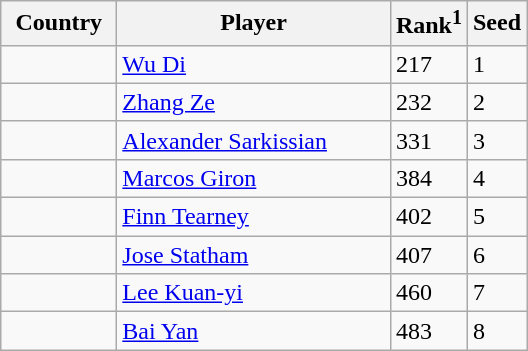<table class="sortable wikitable">
<tr>
<th width="70">Country</th>
<th width="175">Player</th>
<th>Rank<sup>1</sup></th>
<th>Seed</th>
</tr>
<tr>
<td></td>
<td><a href='#'>Wu Di</a></td>
<td>217</td>
<td>1</td>
</tr>
<tr>
<td></td>
<td><a href='#'>Zhang Ze</a></td>
<td>232</td>
<td>2</td>
</tr>
<tr>
<td></td>
<td><a href='#'>Alexander Sarkissian</a></td>
<td>331</td>
<td>3</td>
</tr>
<tr>
<td></td>
<td><a href='#'>Marcos Giron</a></td>
<td>384</td>
<td>4</td>
</tr>
<tr>
<td></td>
<td><a href='#'>Finn Tearney</a></td>
<td>402</td>
<td>5</td>
</tr>
<tr>
<td></td>
<td><a href='#'>Jose Statham</a></td>
<td>407</td>
<td>6</td>
</tr>
<tr>
<td></td>
<td><a href='#'>Lee Kuan-yi</a></td>
<td>460</td>
<td>7</td>
</tr>
<tr>
<td></td>
<td><a href='#'>Bai Yan</a></td>
<td>483</td>
<td>8</td>
</tr>
</table>
